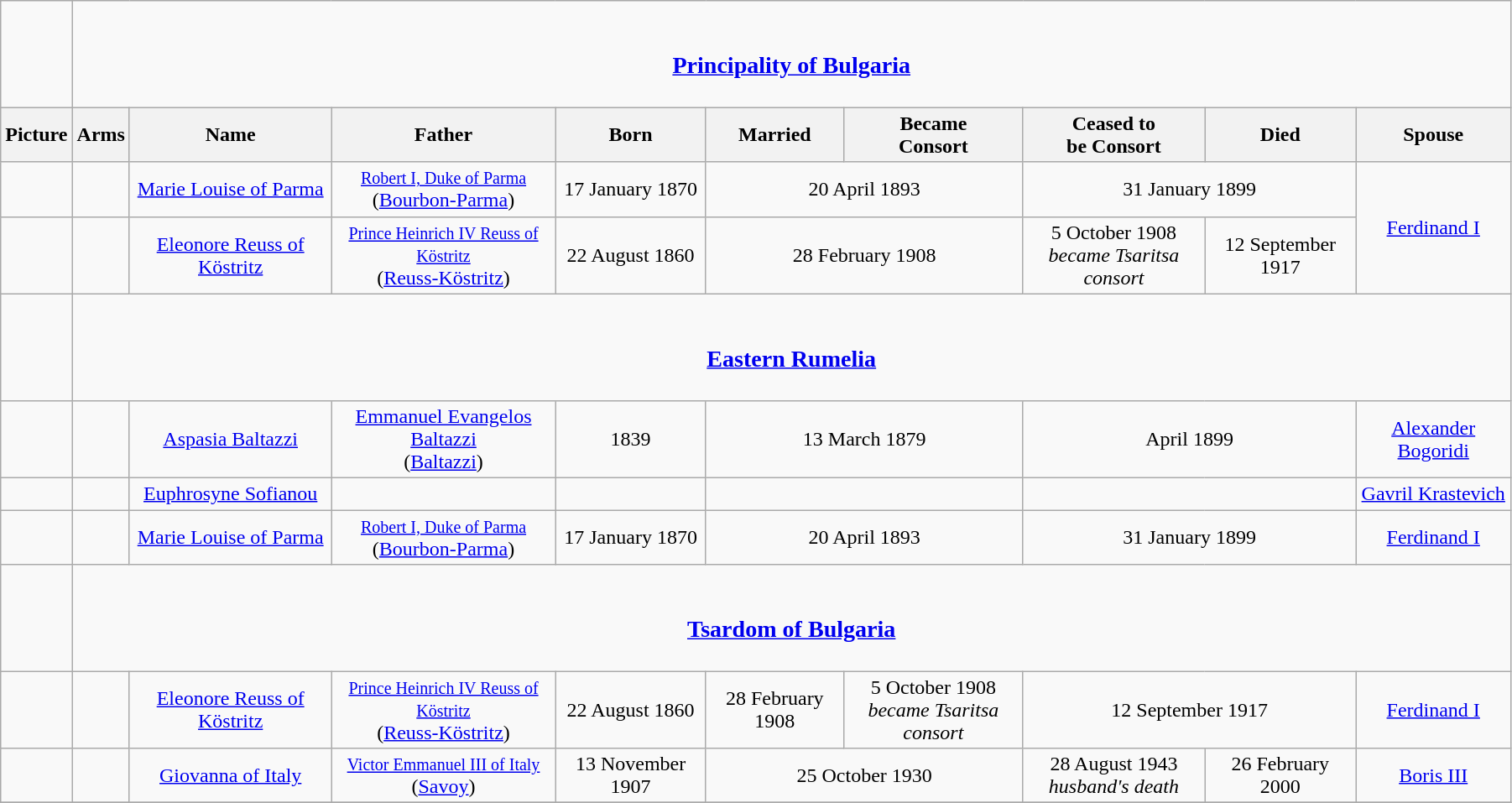<table width=95% class="wikitable">
<tr>
<td></td>
<td colspan="9" align="center"><br><h3><a href='#'>Principality of Bulgaria</a></h3></td>
</tr>
<tr>
<th>Picture</th>
<th>Arms</th>
<th>Name</th>
<th>Father</th>
<th>Born</th>
<th>Married</th>
<th>Became<br>Consort</th>
<th>Ceased to<br>be Consort</th>
<th>Died</th>
<th>Spouse</th>
</tr>
<tr>
<td></td>
<td align="center"></td>
<td align="center"><a href='#'>Marie Louise of Parma</a></td>
<td align="center"><small><a href='#'>Robert I, Duke of Parma</a></small><br>(<a href='#'>Bourbon-Parma</a>)</td>
<td align="center">17 January 1870</td>
<td align="center" colspan="2">20 April 1893</td>
<td align="center" colspan="2">31 January 1899</td>
<td align="center" rowspan="2"><a href='#'>Ferdinand I</a></td>
</tr>
<tr>
<td></td>
<td align="center"></td>
<td align="center"><a href='#'>Eleonore Reuss of Köstritz</a></td>
<td align="center"><small><a href='#'>Prince Heinrich IV Reuss of Köstritz</a></small><br>(<a href='#'>Reuss-Köstritz</a>)</td>
<td align="center">22 August 1860</td>
<td align="center" colspan="2">28 February 1908</td>
<td align="center">5 October 1908<br><em>became Tsaritsa consort</em></td>
<td align="center">12 September 1917</td>
</tr>
<tr>
<td></td>
<td colspan="9" align="center"><br><h3><a href='#'>Eastern Rumelia</a></h3></td>
</tr>
<tr>
<td></td>
<td align="center"></td>
<td align="center"><a href='#'>Aspasia Baltazzi</a></td>
<td align="center"><a href='#'>Emmanuel Evangelos Baltazzi</a><br>(<a href='#'>Baltazzi</a>)</td>
<td align="center">1839</td>
<td align="center" colspan="2">13 March 1879</td>
<td align="center" colspan="2">April 1899</td>
<td align="center"><a href='#'>Alexander Bogoridi</a></td>
</tr>
<tr>
<td></td>
<td align="center"></td>
<td align="center"><a href='#'>Euphrosyne Sofianou</a></td>
<td align="center"></td>
<td align="center"></td>
<td align="center" colspan="2"></td>
<td align="center" colspan="2"></td>
<td align="center"><a href='#'>Gavril Krastevich</a></td>
</tr>
<tr>
<td></td>
<td align="center"></td>
<td align="center"><a href='#'>Marie Louise of Parma</a></td>
<td align="center"><small><a href='#'>Robert I, Duke of Parma</a></small><br>(<a href='#'>Bourbon-Parma</a>)</td>
<td align="center">17 January 1870</td>
<td align="center" colspan="2">20 April 1893</td>
<td align="center" colspan="2">31 January 1899</td>
<td align="center"><a href='#'>Ferdinand I</a></td>
</tr>
<tr>
<td></td>
<td colspan="9" align="center"><br><h3><a href='#'>Tsardom of Bulgaria</a></h3></td>
</tr>
<tr>
<td></td>
<td align="center"></td>
<td align="center"><a href='#'>Eleonore Reuss of Köstritz</a></td>
<td align="center"><small><a href='#'>Prince Heinrich IV Reuss of Köstritz</a></small><br>(<a href='#'>Reuss-Köstritz</a>)</td>
<td align="center">22 August 1860</td>
<td align="center">28 February 1908</td>
<td align="center">5 October 1908<br><em>became Tsaritsa consort</em></td>
<td align="center" colspan="2">12 September 1917</td>
<td align="center"><a href='#'>Ferdinand I</a></td>
</tr>
<tr>
<td></td>
<td align="center"></td>
<td align="center"><a href='#'>Giovanna of Italy</a></td>
<td align="center"><small><a href='#'>Victor Emmanuel III of Italy</a></small><br>(<a href='#'>Savoy</a>)</td>
<td align="center">13 November 1907</td>
<td align="center" colspan="2">25 October 1930</td>
<td align="center">28 August 1943<br><em>husband's death</em></td>
<td align="center">26 February 2000</td>
<td align="center"><a href='#'>Boris III</a></td>
</tr>
<tr>
</tr>
</table>
